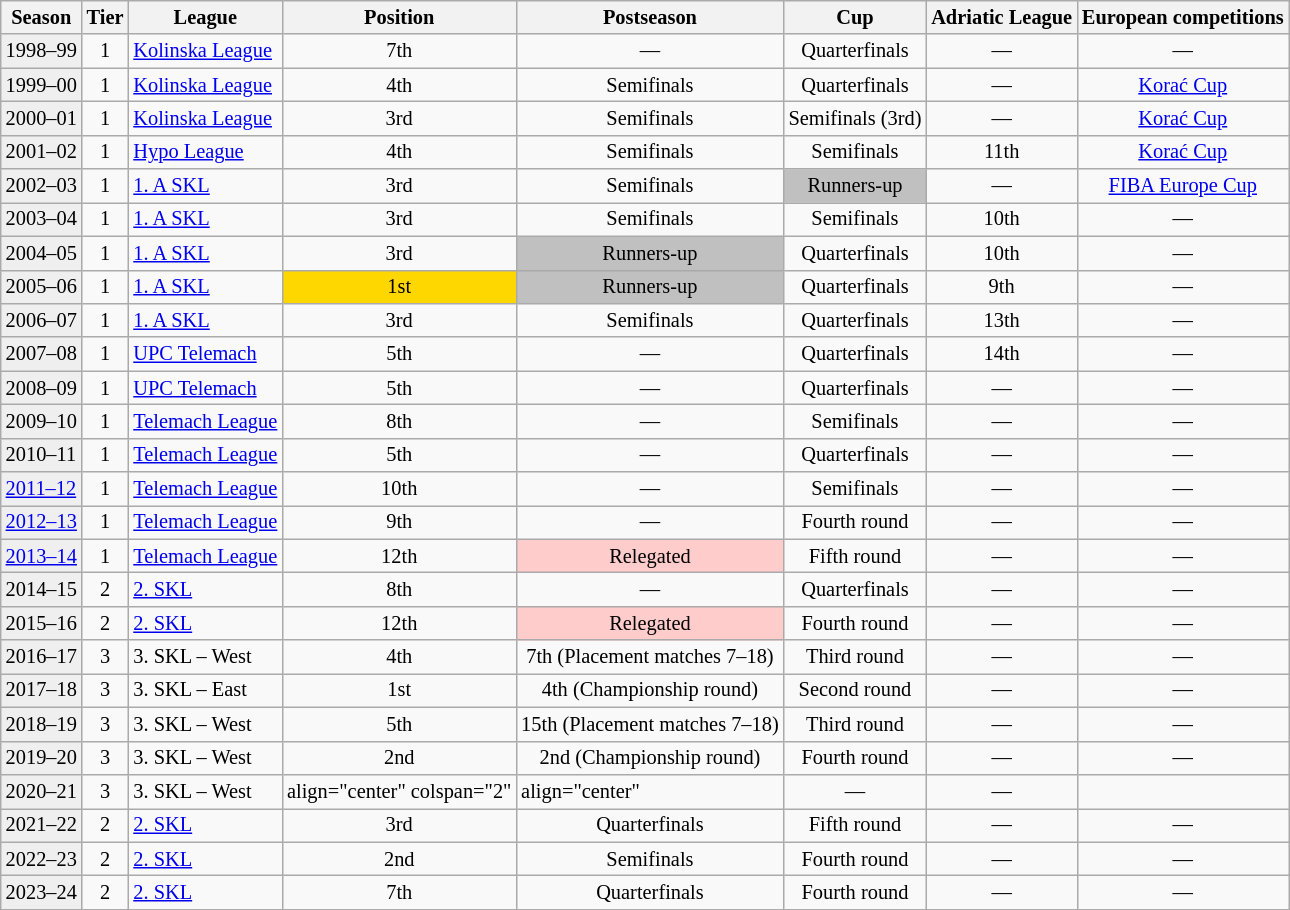<table class="wikitable" style="font-size:85%">
<tr>
<th>Season</th>
<th>Tier</th>
<th>League</th>
<th>Position</th>
<th>Postseason</th>
<th>Cup</th>
<th>Adriatic League</th>
<th>European competitions</th>
</tr>
<tr>
<td style="background:#efefef;">1998–99</td>
<td align="center">1</td>
<td><a href='#'>Kolinska League</a></td>
<td align="center">7th</td>
<td align="center">—</td>
<td align="center">Quarterfinals</td>
<td align="center">—</td>
<td align="center">—</td>
</tr>
<tr>
<td style="background:#efefef;">1999–00</td>
<td align="center">1</td>
<td><a href='#'>Kolinska League</a></td>
<td align="center">4th</td>
<td align="center">Semifinals</td>
<td align="center">Quarterfinals</td>
<td align="center">—</td>
<td align="center"><a href='#'>Korać Cup</a></td>
</tr>
<tr>
<td style="background:#efefef;">2000–01</td>
<td align="center">1</td>
<td><a href='#'>Kolinska League</a></td>
<td align="center">3rd</td>
<td align="center">Semifinals</td>
<td align="center">Semifinals (3rd)</td>
<td align="center">—</td>
<td align="center"><a href='#'>Korać Cup</a></td>
</tr>
<tr>
<td style="background:#efefef;">2001–02</td>
<td align="center">1</td>
<td><a href='#'>Hypo League</a></td>
<td align="center">4th</td>
<td align="center">Semifinals</td>
<td align="center">Semifinals</td>
<td align="center">11th</td>
<td align="center"><a href='#'>Korać Cup</a></td>
</tr>
<tr>
<td style="background:#efefef;">2002–03</td>
<td align="center">1</td>
<td><a href='#'>1. A SKL</a></td>
<td align="center">3rd</td>
<td align="center">Semifinals</td>
<td align="center" style="background:silver">Runners-up</td>
<td align="center">—</td>
<td align="center"><a href='#'>FIBA Europe Cup</a></td>
</tr>
<tr>
<td style="background:#efefef;">2003–04</td>
<td align="center">1</td>
<td><a href='#'>1. A SKL</a></td>
<td align="center">3rd</td>
<td align="center">Semifinals</td>
<td align="center">Semifinals</td>
<td align="center">10th</td>
<td align="center">—</td>
</tr>
<tr>
<td style="background:#efefef;">2004–05</td>
<td align="center">1</td>
<td><a href='#'>1. A SKL</a></td>
<td align="center">3rd</td>
<td align="center" style="background:silver">Runners-up</td>
<td align="center">Quarterfinals</td>
<td align="center">10th</td>
<td align="center">—</td>
</tr>
<tr>
<td style="background:#efefef;">2005–06</td>
<td align="center">1</td>
<td><a href='#'>1. A SKL</a></td>
<td align="center" style="background:gold" align="center">1st</td>
<td align="center" style="background:silver">Runners-up</td>
<td align="center">Quarterfinals</td>
<td align="center">9th</td>
<td align="center">—</td>
</tr>
<tr>
<td style="background:#efefef;">2006–07</td>
<td align="center">1</td>
<td><a href='#'>1. A SKL</a></td>
<td align="center">3rd</td>
<td align="center">Semifinals</td>
<td align="center">Quarterfinals</td>
<td align="center">13th</td>
<td align="center">—</td>
</tr>
<tr>
<td style="background:#efefef;">2007–08</td>
<td align="center">1</td>
<td><a href='#'>UPC Telemach</a></td>
<td align="center">5th</td>
<td align="center">—</td>
<td align="center">Quarterfinals</td>
<td align="center">14th</td>
<td align="center">—</td>
</tr>
<tr>
<td style="background:#efefef;">2008–09</td>
<td align="center">1</td>
<td><a href='#'>UPC Telemach</a></td>
<td align="center">5th</td>
<td align="center">—</td>
<td align="center">Quarterfinals</td>
<td align="center">—</td>
<td align="center">—</td>
</tr>
<tr>
<td style="background:#efefef;">2009–10</td>
<td align="center">1</td>
<td><a href='#'>Telemach League</a></td>
<td align="center">8th</td>
<td align="center">—</td>
<td align="center">Semifinals</td>
<td align="center">—</td>
<td align="center">—</td>
</tr>
<tr>
<td style="background:#efefef;">2010–11</td>
<td align="center">1</td>
<td><a href='#'>Telemach League</a></td>
<td align="center">5th</td>
<td align="center">—</td>
<td align="center">Quarterfinals</td>
<td align="center">—</td>
<td align="center">—</td>
</tr>
<tr>
<td style="background:#efefef;"><a href='#'>2011–12</a></td>
<td align="center">1</td>
<td><a href='#'>Telemach League</a></td>
<td align="center">10th</td>
<td align="center">—</td>
<td align="center">Semifinals</td>
<td align="center">—</td>
<td align="center">—</td>
</tr>
<tr>
<td style="background:#efefef;"><a href='#'>2012–13</a></td>
<td align="center">1</td>
<td><a href='#'>Telemach League</a></td>
<td align="center">9th</td>
<td align="center">—</td>
<td align="center">Fourth round</td>
<td align="center">—</td>
<td align="center">—</td>
</tr>
<tr>
<td style="background:#efefef;"><a href='#'>2013–14</a></td>
<td align="center">1</td>
<td><a href='#'>Telemach League</a></td>
<td align="center">12th</td>
<td align="center" style="background:#FFCCCC">Relegated</td>
<td align="center">Fifth round</td>
<td align="center">—</td>
<td align="center">—</td>
</tr>
<tr>
<td style="background:#efefef;">2014–15</td>
<td align="center">2</td>
<td><a href='#'>2. SKL</a></td>
<td align="center">8th</td>
<td align="center">—</td>
<td align="center">Quarterfinals</td>
<td align="center">—</td>
<td align="center">—</td>
</tr>
<tr>
<td style="background:#efefef;">2015–16</td>
<td align="center">2</td>
<td><a href='#'>2. SKL</a></td>
<td align="center">12th</td>
<td align="center" style="background:#FFCCCC">Relegated</td>
<td align="center">Fourth round</td>
<td align="center">—</td>
<td align="center">—</td>
</tr>
<tr>
<td style="background:#efefef;">2016–17</td>
<td align="center">3</td>
<td>3. SKL – West</td>
<td align="center">4th</td>
<td align="center">7th (Placement matches 7–18)</td>
<td align="center">Third round</td>
<td align="center">—</td>
<td align="center">—</td>
</tr>
<tr>
<td style="background:#efefef;">2017–18</td>
<td align="center">3</td>
<td>3. SKL – East</td>
<td align="center">1st</td>
<td align="center">4th (Championship round)</td>
<td align="center">Second round</td>
<td align="center">—</td>
<td align="center">—</td>
</tr>
<tr>
<td style="background:#efefef;">2018–19</td>
<td align="center">3</td>
<td>3. SKL – West</td>
<td align="center">5th</td>
<td align="center">15th (Placement matches 7–18)</td>
<td align="center">Third round</td>
<td align="center">—</td>
<td align="center">—</td>
</tr>
<tr>
<td style="background:#efefef;">2019–20</td>
<td align="center">3</td>
<td>3. SKL – West</td>
<td align="center">2nd</td>
<td align="center">2nd (Championship round)</td>
<td align="center">Fourth round</td>
<td align="center">—</td>
<td align="center">—</td>
</tr>
<tr>
<td style="background:#efefef;">2020–21</td>
<td align="center">3</td>
<td>3. SKL – West</td>
<td>align="center" colspan="2" </td>
<td>align="center" </td>
<td align="center">—</td>
<td align="center">—</td>
</tr>
<tr>
<td style="background:#efefef;">2021–22</td>
<td align="center">2</td>
<td><a href='#'>2. SKL</a></td>
<td align="center">3rd</td>
<td align="center">Quarterfinals</td>
<td align="center">Fifth round</td>
<td align="center">—</td>
<td align="center">—</td>
</tr>
<tr>
<td style="background:#efefef;">2022–23</td>
<td align="center">2</td>
<td><a href='#'>2. SKL</a></td>
<td align="center">2nd</td>
<td align="center">Semifinals</td>
<td align="center">Fourth round</td>
<td align="center">—</td>
<td align="center">—</td>
</tr>
<tr>
<td style="background:#efefef;">2023–24</td>
<td align="center">2</td>
<td><a href='#'>2. SKL</a></td>
<td align="center">7th</td>
<td align="center">Quarterfinals</td>
<td align="center">Fourth round</td>
<td align="center">—</td>
<td align="center">—</td>
</tr>
</table>
